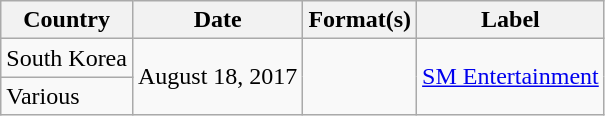<table class="wikitable">
<tr>
<th>Country</th>
<th>Date</th>
<th>Format(s)</th>
<th>Label</th>
</tr>
<tr>
<td>South Korea</td>
<td rowspan="2">August 18, 2017</td>
<td rowspan="2"></td>
<td rowspan="2"><a href='#'>SM Entertainment</a></td>
</tr>
<tr>
<td>Various</td>
</tr>
</table>
